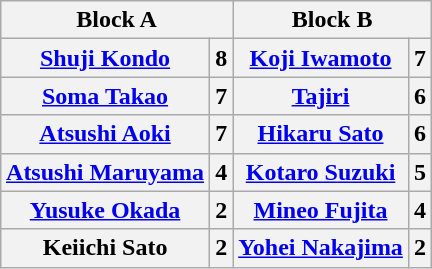<table class="wikitable" style="margin: 1em auto 1em auto;text-align:center">
<tr>
<th colspan="2">Block A</th>
<th colspan="2">Block B</th>
</tr>
<tr>
<th><a href='#'>Shuji Kondo</a></th>
<th>8</th>
<th><a href='#'>Koji Iwamoto</a></th>
<th>7</th>
</tr>
<tr>
<th><a href='#'>Soma Takao</a></th>
<th>7</th>
<th><a href='#'>Tajiri</a></th>
<th>6</th>
</tr>
<tr>
<th><a href='#'>Atsushi Aoki</a></th>
<th>7</th>
<th><a href='#'>Hikaru Sato</a></th>
<th>6</th>
</tr>
<tr>
<th><a href='#'>Atsushi Maruyama</a></th>
<th>4</th>
<th><a href='#'>Kotaro Suzuki</a></th>
<th>5</th>
</tr>
<tr>
<th><a href='#'>Yusuke Okada</a></th>
<th>2</th>
<th><a href='#'>Mineo Fujita</a></th>
<th>4</th>
</tr>
<tr>
<th>Keiichi Sato</th>
<th>2</th>
<th><a href='#'>Yohei Nakajima</a></th>
<th>2</th>
</tr>
</table>
